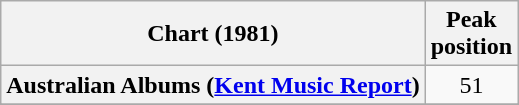<table class="wikitable sortable plainrowheaders" style="text-align:center">
<tr>
<th scope="col">Chart (1981)</th>
<th scope="col">Peak<br> position</th>
</tr>
<tr>
<th scope="row">Australian Albums (<a href='#'>Kent Music Report</a>)</th>
<td>51</td>
</tr>
<tr>
</tr>
<tr>
</tr>
<tr>
</tr>
<tr>
</tr>
<tr>
</tr>
<tr>
</tr>
<tr>
</tr>
</table>
